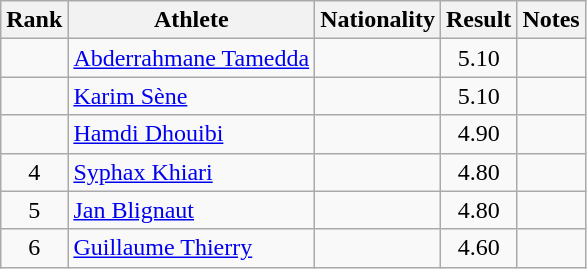<table class="wikitable sortable" style="text-align:center">
<tr>
<th>Rank</th>
<th>Athlete</th>
<th>Nationality</th>
<th>Result</th>
<th>Notes</th>
</tr>
<tr>
<td></td>
<td align="left"><a href='#'>Abderrahmane Tamedda</a></td>
<td align=left></td>
<td>5.10</td>
<td></td>
</tr>
<tr>
<td></td>
<td align="left"><a href='#'>Karim Sène</a></td>
<td align=left></td>
<td>5.10</td>
<td></td>
</tr>
<tr>
<td></td>
<td align="left"><a href='#'>Hamdi Dhouibi</a></td>
<td align=left></td>
<td>4.90</td>
<td></td>
</tr>
<tr>
<td>4</td>
<td align="left"><a href='#'>Syphax Khiari</a></td>
<td align=left></td>
<td>4.80</td>
<td></td>
</tr>
<tr>
<td>5</td>
<td align="left"><a href='#'>Jan Blignaut</a></td>
<td align=left></td>
<td>4.80</td>
<td></td>
</tr>
<tr>
<td>6</td>
<td align="left"><a href='#'>Guillaume Thierry</a></td>
<td align=left></td>
<td>4.60</td>
<td></td>
</tr>
</table>
